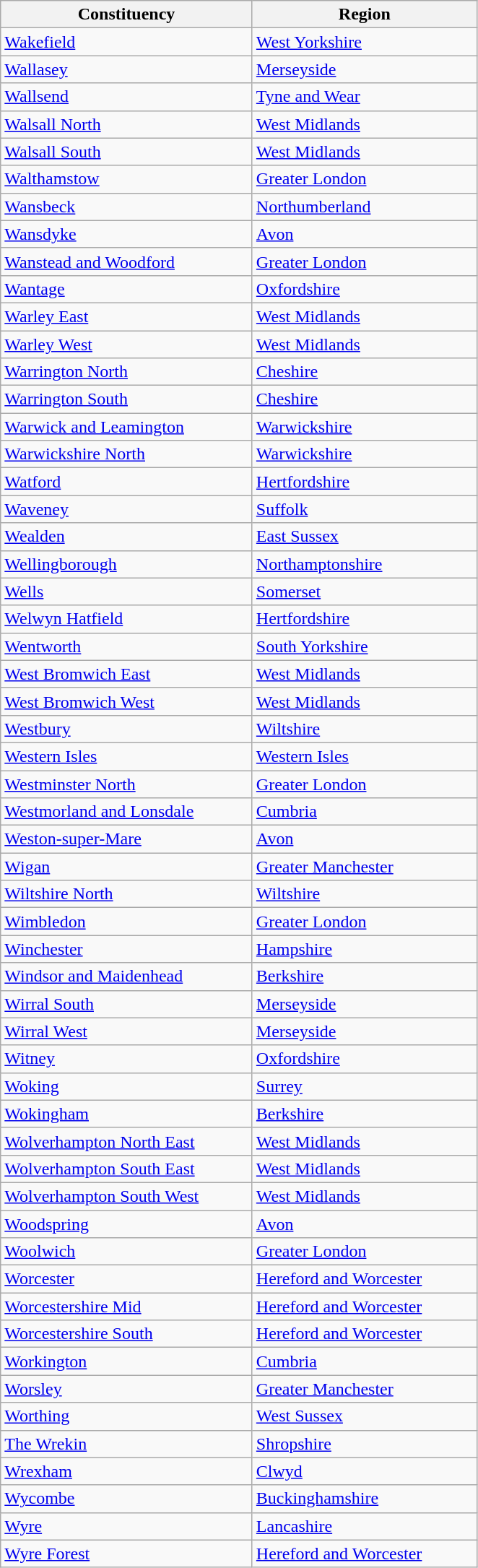<table class="wikitable">
<tr>
<th width="225px">Constituency</th>
<th width="200px">Region</th>
</tr>
<tr>
<td><a href='#'>Wakefield</a></td>
<td><a href='#'>West Yorkshire</a></td>
</tr>
<tr>
<td><a href='#'>Wallasey</a></td>
<td><a href='#'>Merseyside</a></td>
</tr>
<tr>
<td><a href='#'>Wallsend</a></td>
<td><a href='#'>Tyne and Wear</a></td>
</tr>
<tr>
<td><a href='#'>Walsall North</a></td>
<td><a href='#'>West Midlands</a></td>
</tr>
<tr>
<td><a href='#'>Walsall South</a></td>
<td><a href='#'>West Midlands</a></td>
</tr>
<tr>
<td><a href='#'>Walthamstow</a></td>
<td><a href='#'>Greater London</a></td>
</tr>
<tr>
<td><a href='#'>Wansbeck</a></td>
<td><a href='#'>Northumberland</a></td>
</tr>
<tr>
<td><a href='#'>Wansdyke</a></td>
<td><a href='#'>Avon</a></td>
</tr>
<tr>
<td><a href='#'>Wanstead and Woodford</a></td>
<td><a href='#'>Greater London</a></td>
</tr>
<tr>
<td><a href='#'>Wantage</a></td>
<td><a href='#'>Oxfordshire</a></td>
</tr>
<tr>
<td><a href='#'>Warley East</a></td>
<td><a href='#'>West Midlands</a></td>
</tr>
<tr>
<td><a href='#'>Warley West</a></td>
<td><a href='#'>West Midlands</a></td>
</tr>
<tr>
<td><a href='#'>Warrington North</a></td>
<td><a href='#'>Cheshire</a></td>
</tr>
<tr>
<td><a href='#'>Warrington South</a></td>
<td><a href='#'>Cheshire</a></td>
</tr>
<tr>
<td><a href='#'>Warwick and Leamington</a></td>
<td><a href='#'>Warwickshire</a></td>
</tr>
<tr>
<td><a href='#'>Warwickshire North</a></td>
<td><a href='#'>Warwickshire</a></td>
</tr>
<tr>
<td><a href='#'>Watford</a></td>
<td><a href='#'>Hertfordshire</a></td>
</tr>
<tr>
<td><a href='#'>Waveney</a></td>
<td><a href='#'>Suffolk</a></td>
</tr>
<tr>
<td><a href='#'>Wealden</a></td>
<td><a href='#'>East Sussex</a></td>
</tr>
<tr>
<td><a href='#'>Wellingborough</a></td>
<td><a href='#'>Northamptonshire</a></td>
</tr>
<tr>
<td><a href='#'>Wells</a></td>
<td><a href='#'>Somerset</a></td>
</tr>
<tr>
<td><a href='#'>Welwyn Hatfield</a></td>
<td><a href='#'>Hertfordshire</a></td>
</tr>
<tr>
<td><a href='#'>Wentworth</a></td>
<td><a href='#'>South Yorkshire</a></td>
</tr>
<tr>
<td><a href='#'>West Bromwich East</a></td>
<td><a href='#'>West Midlands</a></td>
</tr>
<tr>
<td><a href='#'>West Bromwich West</a></td>
<td><a href='#'>West Midlands</a></td>
</tr>
<tr>
<td><a href='#'>Westbury</a></td>
<td><a href='#'>Wiltshire</a></td>
</tr>
<tr>
<td><a href='#'>Western Isles</a></td>
<td><a href='#'>Western Isles</a></td>
</tr>
<tr>
<td><a href='#'>Westminster North</a></td>
<td><a href='#'>Greater London</a></td>
</tr>
<tr>
<td><a href='#'>Westmorland and Lonsdale</a></td>
<td><a href='#'>Cumbria</a></td>
</tr>
<tr>
<td><a href='#'>Weston-super-Mare</a></td>
<td><a href='#'>Avon</a></td>
</tr>
<tr>
<td><a href='#'>Wigan</a></td>
<td><a href='#'>Greater Manchester</a></td>
</tr>
<tr>
<td><a href='#'>Wiltshire North</a></td>
<td><a href='#'>Wiltshire</a></td>
</tr>
<tr>
<td><a href='#'>Wimbledon</a></td>
<td><a href='#'>Greater London</a></td>
</tr>
<tr>
<td><a href='#'>Winchester</a></td>
<td><a href='#'>Hampshire</a></td>
</tr>
<tr>
<td><a href='#'>Windsor and Maidenhead</a></td>
<td><a href='#'>Berkshire</a></td>
</tr>
<tr>
<td><a href='#'>Wirral South</a></td>
<td><a href='#'>Merseyside</a></td>
</tr>
<tr>
<td><a href='#'>Wirral West</a></td>
<td><a href='#'>Merseyside</a></td>
</tr>
<tr>
<td><a href='#'>Witney</a></td>
<td><a href='#'>Oxfordshire</a></td>
</tr>
<tr>
<td><a href='#'>Woking</a></td>
<td><a href='#'>Surrey</a></td>
</tr>
<tr>
<td><a href='#'>Wokingham</a></td>
<td><a href='#'>Berkshire</a></td>
</tr>
<tr>
<td><a href='#'>Wolverhampton North East</a></td>
<td><a href='#'>West Midlands</a></td>
</tr>
<tr>
<td><a href='#'>Wolverhampton South East</a></td>
<td><a href='#'>West Midlands</a></td>
</tr>
<tr>
<td><a href='#'>Wolverhampton South West</a></td>
<td><a href='#'>West Midlands</a></td>
</tr>
<tr>
<td><a href='#'>Woodspring</a></td>
<td><a href='#'>Avon</a></td>
</tr>
<tr>
<td><a href='#'>Woolwich</a></td>
<td><a href='#'>Greater London</a></td>
</tr>
<tr>
<td><a href='#'>Worcester</a></td>
<td><a href='#'>Hereford and Worcester</a></td>
</tr>
<tr>
<td><a href='#'>Worcestershire Mid</a></td>
<td><a href='#'>Hereford and Worcester</a></td>
</tr>
<tr>
<td><a href='#'>Worcestershire South</a></td>
<td><a href='#'>Hereford and Worcester</a></td>
</tr>
<tr>
<td><a href='#'>Workington</a></td>
<td><a href='#'>Cumbria</a></td>
</tr>
<tr>
<td><a href='#'>Worsley</a></td>
<td><a href='#'>Greater Manchester</a></td>
</tr>
<tr>
<td><a href='#'>Worthing</a></td>
<td><a href='#'>West Sussex</a></td>
</tr>
<tr>
<td><a href='#'>The Wrekin</a></td>
<td><a href='#'>Shropshire</a></td>
</tr>
<tr>
<td><a href='#'>Wrexham</a></td>
<td><a href='#'>Clwyd</a></td>
</tr>
<tr>
<td><a href='#'>Wycombe</a></td>
<td><a href='#'>Buckinghamshire</a></td>
</tr>
<tr>
<td><a href='#'>Wyre</a></td>
<td><a href='#'>Lancashire</a></td>
</tr>
<tr>
<td><a href='#'>Wyre Forest</a></td>
<td><a href='#'>Hereford and Worcester</a></td>
</tr>
</table>
